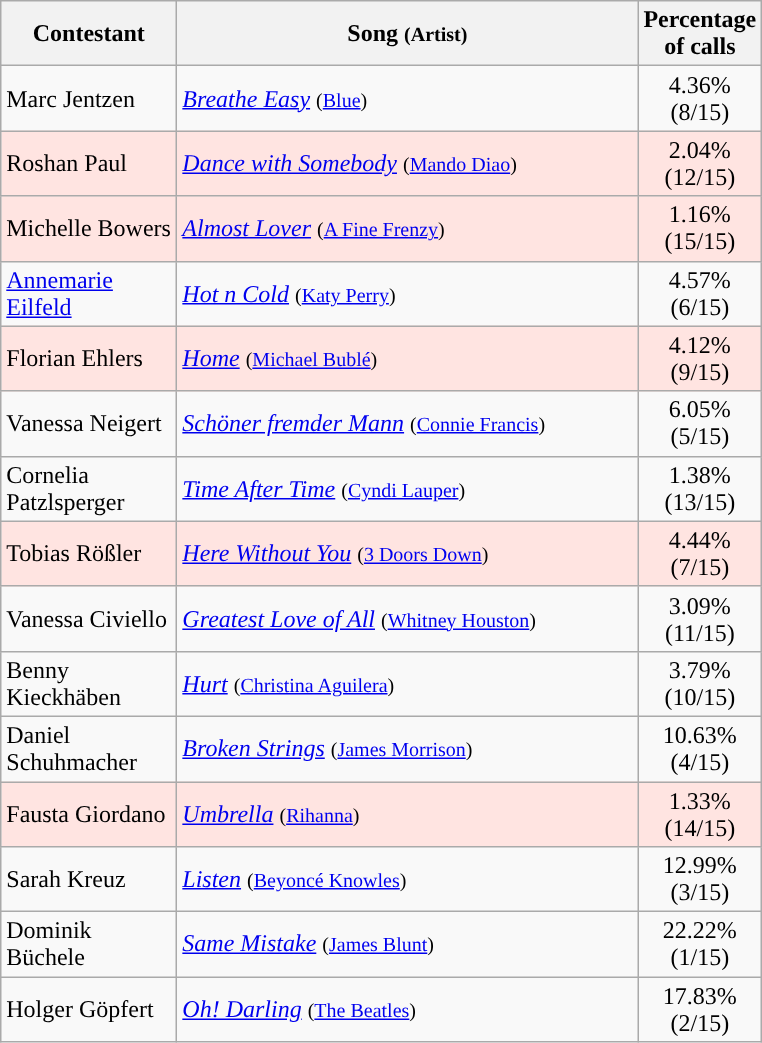<table class="wikitable">
<tr ">
<th style="width:110px;">Contestant</th>
<th style="width:300px;">Song <small>(Artist)</small></th>
<th style="width:28px;">Percentage of calls</th>
</tr>
<tr>
<td align="left">Marc Jentzen</td>
<td align="left"><em><a href='#'>Breathe Easy</a></em> <small>(<a href='#'>Blue</a>)</small></td>
<td style="text-align:center;">4.36% (8/15)</td>
</tr>
<tr style="background:#ffe4e1;">
<td align="left">Roshan Paul</td>
<td align="left"><em><a href='#'>Dance with Somebody</a></em> <small>(<a href='#'>Mando Diao</a>)</small></td>
<td style="text-align:center;">2.04% (12/15)</td>
</tr>
<tr style="background:#ffe4e1;">
<td align="left">Michelle Bowers</td>
<td align="left"><em><a href='#'>Almost Lover</a></em> <small>(<a href='#'>A Fine Frenzy</a>)</small></td>
<td style="text-align:center;">1.16% (15/15)</td>
</tr>
<tr>
<td align="left"><a href='#'>Annemarie Eilfeld</a></td>
<td align="left"><em><a href='#'>Hot n Cold</a></em> <small>(<a href='#'>Katy Perry</a>)</small></td>
<td style="text-align:center;">4.57% (6/15)</td>
</tr>
<tr style="background:#ffe4e1;">
<td align="left">Florian Ehlers</td>
<td align="left"><em><a href='#'>Home</a></em> <small>(<a href='#'>Michael Bublé</a>)</small></td>
<td style="text-align:center;">4.12% (9/15)</td>
</tr>
<tr>
<td align="left">Vanessa Neigert</td>
<td align="left"><em><a href='#'>Schöner fremder Mann</a></em> <small>(<a href='#'>Connie Francis</a>)</small></td>
<td style="text-align:center;">6.05% (5/15)</td>
</tr>
<tr>
<td align="left">Cornelia Patzlsperger</td>
<td align="left"><em><a href='#'>Time After Time</a></em> <small>(<a href='#'>Cyndi Lauper</a>)</small></td>
<td style="text-align:center;">1.38% (13/15)</td>
</tr>
<tr style="background:#ffe4e1;">
<td align="left">Tobias Rößler</td>
<td align="left"><em><a href='#'>Here Without You</a></em> <small>(<a href='#'>3 Doors Down</a>)</small></td>
<td style="text-align:center;">4.44% (7/15)</td>
</tr>
<tr>
<td align="left">Vanessa Civiello</td>
<td align="left"><em><a href='#'>Greatest Love of All</a></em> <small>(<a href='#'>Whitney Houston</a>)</small></td>
<td style="text-align:center;">3.09% (11/15)</td>
</tr>
<tr>
<td align="left">Benny Kieckhäben</td>
<td align="left"><em><a href='#'>Hurt</a></em> <small>(<a href='#'>Christina Aguilera</a>)</small></td>
<td style="text-align:center;">3.79% (10/15)</td>
</tr>
<tr>
<td align="left">Daniel Schuhmacher</td>
<td align="left"><em><a href='#'>Broken Strings</a></em> <small>(<a href='#'>James Morrison</a>)</small></td>
<td style="text-align:center;">10.63% (4/15)</td>
</tr>
<tr style="background:#ffe4e1;">
<td align="left">Fausta Giordano</td>
<td align="left"><em><a href='#'>Umbrella</a></em> <small>(<a href='#'>Rihanna</a>)</small></td>
<td style="text-align:center;">1.33% (14/15)</td>
</tr>
<tr>
<td align="left">Sarah Kreuz</td>
<td align="left"><em><a href='#'>Listen</a></em> <small>(<a href='#'>Beyoncé Knowles</a>)</small></td>
<td style="text-align:center;">12.99% (3/15)</td>
</tr>
<tr>
<td align="left">Dominik Büchele</td>
<td align="left"><em><a href='#'>Same Mistake</a></em> <small>(<a href='#'>James Blunt</a>)</small></td>
<td style="text-align:center;">22.22% (1/15)</td>
</tr>
<tr>
<td align="left">Holger Göpfert</td>
<td align="left"><em><a href='#'>Oh! Darling</a></em> <small>(<a href='#'>The Beatles</a>)</small></td>
<td style="text-align:center;">17.83% (2/15)</td>
</tr>
</table>
